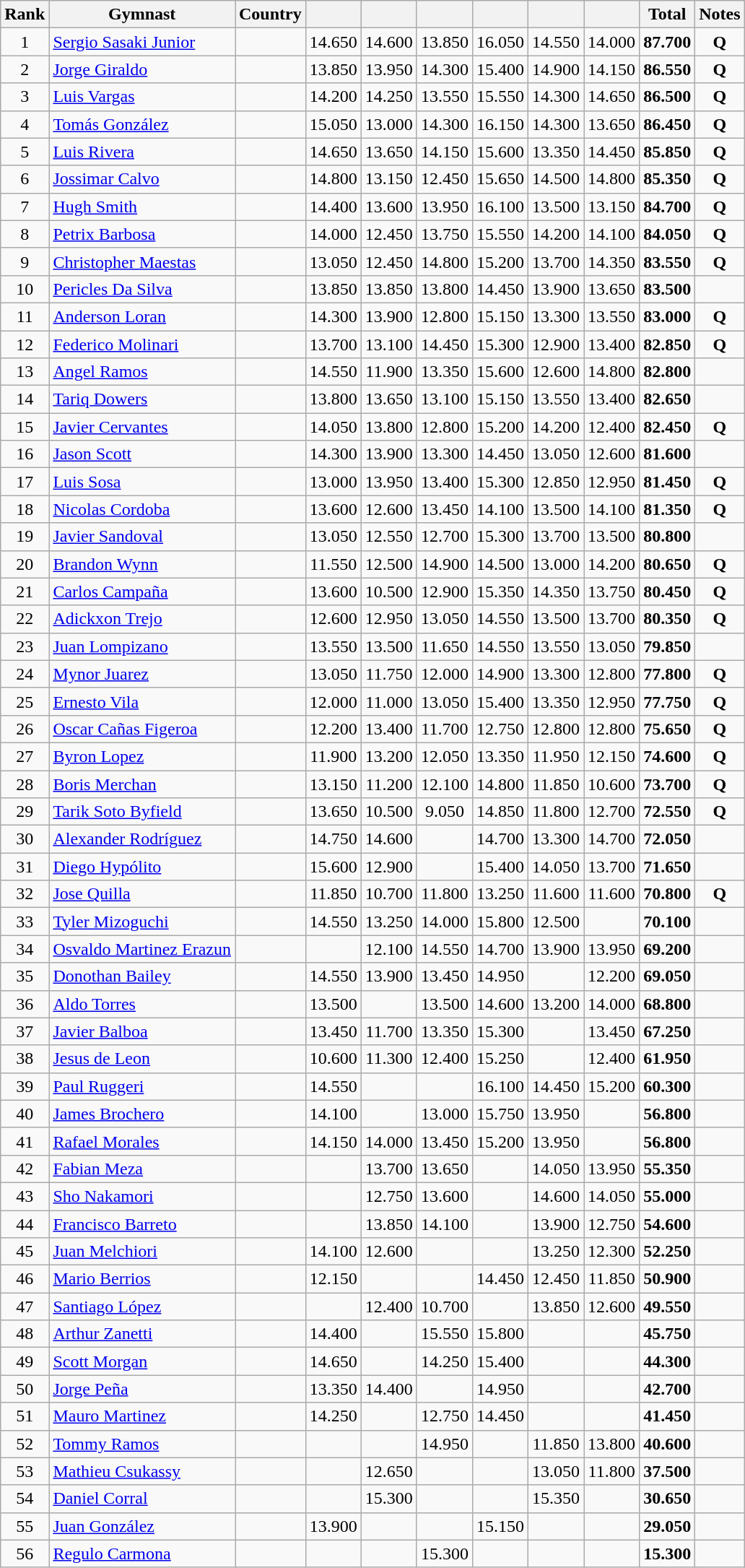<table class="wikitable sortable" style="text-align:center">
<tr>
<th>Rank</th>
<th>Gymnast</th>
<th>Country</th>
<th></th>
<th></th>
<th></th>
<th></th>
<th></th>
<th></th>
<th>Total</th>
<th>Notes</th>
</tr>
<tr>
<td>1</td>
<td align="left"><a href='#'>Sergio Sasaki Junior</a></td>
<td align="left"></td>
<td>14.650</td>
<td>14.600</td>
<td>13.850</td>
<td>16.050</td>
<td>14.550</td>
<td>14.000</td>
<td><strong>87.700</strong></td>
<td><strong>Q</strong></td>
</tr>
<tr>
<td>2</td>
<td align="left"><a href='#'>Jorge Giraldo</a></td>
<td align="left"></td>
<td>13.850</td>
<td>13.950</td>
<td>14.300</td>
<td>15.400</td>
<td>14.900</td>
<td>14.150</td>
<td><strong>86.550</strong></td>
<td><strong>Q</strong></td>
</tr>
<tr>
<td>3</td>
<td align="left"><a href='#'>Luis Vargas</a></td>
<td align="left"></td>
<td>14.200</td>
<td>14.250</td>
<td>13.550</td>
<td>15.550</td>
<td>14.300</td>
<td>14.650</td>
<td><strong>86.500</strong></td>
<td><strong>Q</strong></td>
</tr>
<tr>
<td>4</td>
<td align="left"><a href='#'>Tomás González</a></td>
<td align="left"></td>
<td>15.050</td>
<td>13.000</td>
<td>14.300</td>
<td>16.150</td>
<td>14.300</td>
<td>13.650</td>
<td><strong>86.450</strong></td>
<td><strong>Q</strong></td>
</tr>
<tr>
<td>5</td>
<td align="left"><a href='#'>Luis Rivera</a></td>
<td align="left"></td>
<td>14.650</td>
<td>13.650</td>
<td>14.150</td>
<td>15.600</td>
<td>13.350</td>
<td>14.450</td>
<td><strong>85.850</strong></td>
<td><strong>Q</strong></td>
</tr>
<tr>
<td>6</td>
<td align="left"><a href='#'>Jossimar Calvo</a></td>
<td align="left"></td>
<td>14.800</td>
<td>13.150</td>
<td>12.450</td>
<td>15.650</td>
<td>14.500</td>
<td>14.800</td>
<td><strong>85.350</strong></td>
<td><strong>Q</strong></td>
</tr>
<tr>
<td>7</td>
<td align="left"><a href='#'>Hugh Smith</a></td>
<td align="left"></td>
<td>14.400</td>
<td>13.600</td>
<td>13.950</td>
<td>16.100</td>
<td>13.500</td>
<td>13.150</td>
<td><strong>84.700</strong></td>
<td><strong>Q</strong></td>
</tr>
<tr>
<td>8</td>
<td align="left"><a href='#'>Petrix Barbosa</a></td>
<td align="left"></td>
<td>14.000</td>
<td>12.450</td>
<td>13.750</td>
<td>15.550</td>
<td>14.200</td>
<td>14.100</td>
<td><strong>84.050</strong></td>
<td><strong>Q</strong></td>
</tr>
<tr>
<td>9</td>
<td align="left"><a href='#'>Christopher Maestas</a></td>
<td align="left"></td>
<td>13.050</td>
<td>12.450</td>
<td>14.800</td>
<td>15.200</td>
<td>13.700</td>
<td>14.350</td>
<td><strong>83.550</strong></td>
<td><strong>Q</strong></td>
</tr>
<tr>
<td>10</td>
<td align="left"><a href='#'>Pericles Da Silva</a></td>
<td align="left"></td>
<td>13.850</td>
<td>13.850</td>
<td>13.800</td>
<td>14.450</td>
<td>13.900</td>
<td>13.650</td>
<td><strong>83.500</strong></td>
<td></td>
</tr>
<tr>
<td>11</td>
<td align="left"><a href='#'>Anderson Loran</a></td>
<td align="left"></td>
<td>14.300</td>
<td>13.900</td>
<td>12.800</td>
<td>15.150</td>
<td>13.300</td>
<td>13.550</td>
<td><strong>83.000</strong></td>
<td><strong>Q</strong></td>
</tr>
<tr>
<td>12</td>
<td align="left"><a href='#'>Federico Molinari</a></td>
<td align="left"></td>
<td>13.700</td>
<td>13.100</td>
<td>14.450</td>
<td>15.300</td>
<td>12.900</td>
<td>13.400</td>
<td><strong>82.850</strong></td>
<td><strong>Q</strong></td>
</tr>
<tr>
<td>13</td>
<td align="left"><a href='#'>Angel Ramos</a></td>
<td align="left"></td>
<td>14.550</td>
<td>11.900</td>
<td>13.350</td>
<td>15.600</td>
<td>12.600</td>
<td>14.800</td>
<td><strong>82.800</strong></td>
<td></td>
</tr>
<tr>
<td>14</td>
<td align="left"><a href='#'>Tariq Dowers</a></td>
<td align="left"></td>
<td>13.800</td>
<td>13.650</td>
<td>13.100</td>
<td>15.150</td>
<td>13.550</td>
<td>13.400</td>
<td><strong>82.650</strong></td>
<td></td>
</tr>
<tr>
<td>15</td>
<td align="left"><a href='#'>Javier Cervantes</a></td>
<td align="left"></td>
<td>14.050</td>
<td>13.800</td>
<td>12.800</td>
<td>15.200</td>
<td>14.200</td>
<td>12.400</td>
<td><strong>82.450</strong></td>
<td><strong>Q</strong></td>
</tr>
<tr>
<td>16</td>
<td align="left"><a href='#'>Jason Scott</a></td>
<td align="left"></td>
<td>14.300</td>
<td>13.900</td>
<td>13.300</td>
<td>14.450</td>
<td>13.050</td>
<td>12.600</td>
<td><strong>81.600</strong></td>
<td></td>
</tr>
<tr>
<td>17</td>
<td align="left"><a href='#'>Luis Sosa</a></td>
<td align="left"></td>
<td>13.000</td>
<td>13.950</td>
<td>13.400</td>
<td>15.300</td>
<td>12.850</td>
<td>12.950</td>
<td><strong>81.450</strong></td>
<td><strong>Q</strong></td>
</tr>
<tr>
<td>18</td>
<td align="left"><a href='#'>Nicolas Cordoba</a></td>
<td align="left"></td>
<td>13.600</td>
<td>12.600</td>
<td>13.450</td>
<td>14.100</td>
<td>13.500</td>
<td>14.100</td>
<td><strong>81.350</strong></td>
<td><strong>Q</strong></td>
</tr>
<tr>
<td>19</td>
<td align="left"><a href='#'>Javier Sandoval</a></td>
<td align="left"></td>
<td>13.050</td>
<td>12.550</td>
<td>12.700</td>
<td>15.300</td>
<td>13.700</td>
<td>13.500</td>
<td><strong>80.800</strong></td>
<td></td>
</tr>
<tr>
<td>20</td>
<td align="left"><a href='#'>Brandon Wynn</a></td>
<td align="left"></td>
<td>11.550</td>
<td>12.500</td>
<td>14.900</td>
<td>14.500</td>
<td>13.000</td>
<td>14.200</td>
<td><strong>80.650</strong></td>
<td><strong>Q</strong></td>
</tr>
<tr>
<td>21</td>
<td align="left"><a href='#'>Carlos Campaña</a></td>
<td align="left"></td>
<td>13.600</td>
<td>10.500</td>
<td>12.900</td>
<td>15.350</td>
<td>14.350</td>
<td>13.750</td>
<td><strong>80.450</strong></td>
<td><strong>Q</strong></td>
</tr>
<tr>
<td>22</td>
<td align="left"><a href='#'>Adickxon Trejo</a></td>
<td align="left"></td>
<td>12.600</td>
<td>12.950</td>
<td>13.050</td>
<td>14.550</td>
<td>13.500</td>
<td>13.700</td>
<td><strong>80.350</strong></td>
<td><strong>Q</strong></td>
</tr>
<tr>
<td>23</td>
<td align="left"><a href='#'>Juan Lompizano</a></td>
<td align="left"></td>
<td>13.550</td>
<td>13.500</td>
<td>11.650</td>
<td>14.550</td>
<td>13.550</td>
<td>13.050</td>
<td><strong>79.850</strong></td>
<td></td>
</tr>
<tr>
<td>24</td>
<td align="left"><a href='#'>Mynor Juarez</a></td>
<td align="left"></td>
<td>13.050</td>
<td>11.750</td>
<td>12.000</td>
<td>14.900</td>
<td>13.300</td>
<td>12.800</td>
<td><strong>77.800</strong></td>
<td><strong>Q</strong></td>
</tr>
<tr>
<td>25</td>
<td align="left"><a href='#'>Ernesto Vila</a></td>
<td align="left"></td>
<td>12.000</td>
<td>11.000</td>
<td>13.050</td>
<td>15.400</td>
<td>13.350</td>
<td>12.950</td>
<td><strong>77.750</strong></td>
<td><strong>Q</strong></td>
</tr>
<tr>
<td>26</td>
<td align="left"><a href='#'>Oscar Cañas Figeroa</a></td>
<td align="left"></td>
<td>12.200</td>
<td>13.400</td>
<td>11.700</td>
<td>12.750</td>
<td>12.800</td>
<td>12.800</td>
<td><strong>75.650</strong></td>
<td><strong>Q</strong></td>
</tr>
<tr>
<td>27</td>
<td align="left"><a href='#'>Byron Lopez</a></td>
<td align="left"></td>
<td>11.900</td>
<td>13.200</td>
<td>12.050</td>
<td>13.350</td>
<td>11.950</td>
<td>12.150</td>
<td><strong>74.600</strong></td>
<td><strong>Q</strong></td>
</tr>
<tr>
<td>28</td>
<td align="left"><a href='#'>Boris Merchan</a></td>
<td align="left"></td>
<td>13.150</td>
<td>11.200</td>
<td>12.100</td>
<td>14.800</td>
<td>11.850</td>
<td>10.600</td>
<td><strong>73.700</strong></td>
<td><strong>Q</strong></td>
</tr>
<tr>
<td>29</td>
<td align="left"><a href='#'>Tarik Soto Byfield</a></td>
<td align="left"></td>
<td>13.650</td>
<td>10.500</td>
<td>9.050</td>
<td>14.850</td>
<td>11.800</td>
<td>12.700</td>
<td><strong>72.550</strong></td>
<td><strong>Q</strong></td>
</tr>
<tr>
<td>30</td>
<td align="left"><a href='#'>Alexander Rodríguez</a></td>
<td align="left"></td>
<td>14.750</td>
<td>14.600</td>
<td></td>
<td>14.700</td>
<td>13.300</td>
<td>14.700</td>
<td><strong>72.050</strong></td>
<td></td>
</tr>
<tr>
<td>31</td>
<td align="left"><a href='#'>Diego Hypólito</a></td>
<td align="left"></td>
<td>15.600</td>
<td>12.900</td>
<td></td>
<td>15.400</td>
<td>14.050</td>
<td>13.700</td>
<td><strong>71.650</strong></td>
<td></td>
</tr>
<tr>
<td>32</td>
<td align="left"><a href='#'>Jose Quilla</a></td>
<td align="left"></td>
<td>11.850</td>
<td>10.700</td>
<td>11.800</td>
<td>13.250</td>
<td>11.600</td>
<td>11.600</td>
<td><strong>70.800</strong></td>
<td><strong>Q</strong></td>
</tr>
<tr>
<td>33</td>
<td align="left"><a href='#'>Tyler Mizoguchi</a></td>
<td align="left"></td>
<td>14.550</td>
<td>13.250</td>
<td>14.000</td>
<td>15.800</td>
<td>12.500</td>
<td></td>
<td><strong>70.100</strong></td>
<td></td>
</tr>
<tr>
<td>34</td>
<td align="left"><a href='#'>Osvaldo Martinez Erazun</a></td>
<td align="left"></td>
<td></td>
<td>12.100</td>
<td>14.550</td>
<td>14.700</td>
<td>13.900</td>
<td>13.950</td>
<td><strong>69.200</strong></td>
<td></td>
</tr>
<tr>
<td>35</td>
<td align="left"><a href='#'>Donothan Bailey</a></td>
<td align="left"></td>
<td>14.550</td>
<td>13.900</td>
<td>13.450</td>
<td>14.950</td>
<td></td>
<td>12.200</td>
<td><strong>69.050</strong></td>
<td></td>
</tr>
<tr>
<td>36</td>
<td align="left"><a href='#'>Aldo Torres</a></td>
<td align="left"></td>
<td>13.500</td>
<td></td>
<td>13.500</td>
<td>14.600</td>
<td>13.200</td>
<td>14.000</td>
<td><strong>68.800</strong></td>
<td></td>
</tr>
<tr>
<td>37</td>
<td align="left"><a href='#'>Javier Balboa</a></td>
<td align="left"></td>
<td>13.450</td>
<td>11.700</td>
<td>13.350</td>
<td>15.300</td>
<td></td>
<td>13.450</td>
<td><strong>67.250</strong></td>
<td></td>
</tr>
<tr>
<td>38</td>
<td align="left"><a href='#'>Jesus de Leon</a></td>
<td align="left"></td>
<td>10.600</td>
<td>11.300</td>
<td>12.400</td>
<td>15.250</td>
<td></td>
<td>12.400</td>
<td><strong>61.950</strong></td>
<td></td>
</tr>
<tr>
<td>39</td>
<td align="left"><a href='#'>Paul Ruggeri</a></td>
<td align="left"></td>
<td>14.550</td>
<td></td>
<td></td>
<td>16.100</td>
<td>14.450</td>
<td>15.200</td>
<td><strong>60.300</strong></td>
<td></td>
</tr>
<tr>
<td>40</td>
<td align="left"><a href='#'>James Brochero</a></td>
<td align="left"></td>
<td>14.100</td>
<td></td>
<td>13.000</td>
<td>15.750</td>
<td>13.950</td>
<td></td>
<td><strong>56.800</strong></td>
<td></td>
</tr>
<tr>
<td>41</td>
<td align="left"><a href='#'>Rafael Morales</a></td>
<td align="left"></td>
<td>14.150</td>
<td>14.000</td>
<td>13.450</td>
<td>15.200</td>
<td>13.950</td>
<td></td>
<td><strong>56.800</strong></td>
<td></td>
</tr>
<tr>
<td>42</td>
<td align="left"><a href='#'>Fabian Meza</a></td>
<td align="left"></td>
<td></td>
<td>13.700</td>
<td>13.650</td>
<td></td>
<td>14.050</td>
<td>13.950</td>
<td><strong>55.350</strong></td>
<td></td>
</tr>
<tr>
<td>43</td>
<td align="left"><a href='#'>Sho Nakamori</a></td>
<td align="left"></td>
<td></td>
<td>12.750</td>
<td>13.600</td>
<td></td>
<td>14.600</td>
<td>14.050</td>
<td><strong>55.000</strong></td>
<td></td>
</tr>
<tr>
<td>44</td>
<td align="left"><a href='#'>Francisco Barreto</a></td>
<td align="left"></td>
<td></td>
<td>13.850</td>
<td>14.100</td>
<td></td>
<td>13.900</td>
<td>12.750</td>
<td><strong>54.600</strong></td>
<td></td>
</tr>
<tr>
<td>45</td>
<td align="left"><a href='#'>Juan Melchiori</a></td>
<td align="left"></td>
<td>14.100</td>
<td>12.600</td>
<td></td>
<td></td>
<td>13.250</td>
<td>12.300</td>
<td><strong>52.250</strong></td>
<td></td>
</tr>
<tr>
<td>46</td>
<td align="left"><a href='#'>Mario Berrios</a></td>
<td align="left"></td>
<td>12.150</td>
<td></td>
<td></td>
<td>14.450</td>
<td>12.450</td>
<td>11.850</td>
<td><strong>50.900</strong></td>
<td></td>
</tr>
<tr>
<td>47</td>
<td align="left"><a href='#'>Santiago López</a></td>
<td align="left"></td>
<td></td>
<td>12.400</td>
<td>10.700</td>
<td></td>
<td>13.850</td>
<td>12.600</td>
<td><strong>49.550</strong></td>
<td></td>
</tr>
<tr>
<td>48</td>
<td align="left"><a href='#'>Arthur Zanetti</a></td>
<td align="left"></td>
<td>14.400</td>
<td></td>
<td>15.550</td>
<td>15.800</td>
<td></td>
<td></td>
<td><strong>45.750</strong></td>
<td></td>
</tr>
<tr>
<td>49</td>
<td align="left"><a href='#'>Scott Morgan</a></td>
<td align="left"></td>
<td>14.650</td>
<td></td>
<td>14.250</td>
<td>15.400</td>
<td></td>
<td></td>
<td><strong>44.300</strong></td>
<td></td>
</tr>
<tr>
<td>50</td>
<td align="left"><a href='#'>Jorge Peña</a></td>
<td align="left"></td>
<td>13.350</td>
<td>14.400</td>
<td></td>
<td>14.950</td>
<td></td>
<td></td>
<td><strong>42.700</strong></td>
<td></td>
</tr>
<tr>
<td>51</td>
<td align="left"><a href='#'>Mauro Martinez</a></td>
<td align="left"></td>
<td>14.250</td>
<td></td>
<td>12.750</td>
<td>14.450</td>
<td></td>
<td></td>
<td><strong>41.450</strong></td>
<td></td>
</tr>
<tr>
<td>52</td>
<td align="left"><a href='#'>Tommy Ramos</a></td>
<td align="left"></td>
<td></td>
<td></td>
<td>14.950</td>
<td></td>
<td>11.850</td>
<td>13.800</td>
<td><strong>40.600</strong></td>
<td></td>
</tr>
<tr>
<td>53</td>
<td align="left"><a href='#'>Mathieu Csukassy</a></td>
<td align="left"></td>
<td></td>
<td>12.650</td>
<td></td>
<td></td>
<td>13.050</td>
<td>11.800</td>
<td><strong>37.500</strong></td>
<td></td>
</tr>
<tr>
<td>54</td>
<td align="left"><a href='#'>Daniel Corral</a></td>
<td align="left"></td>
<td></td>
<td>15.300</td>
<td></td>
<td></td>
<td>15.350</td>
<td></td>
<td><strong>30.650</strong></td>
<td></td>
</tr>
<tr>
<td>55</td>
<td align="left"><a href='#'>Juan González</a></td>
<td align="left"></td>
<td>13.900</td>
<td></td>
<td></td>
<td>15.150</td>
<td></td>
<td></td>
<td><strong>29.050</strong></td>
<td></td>
</tr>
<tr>
<td>56</td>
<td align="left"><a href='#'>Regulo Carmona</a></td>
<td align="left"></td>
<td></td>
<td></td>
<td>15.300</td>
<td></td>
<td></td>
<td></td>
<td><strong>15.300</strong></td>
<td></td>
</tr>
</table>
